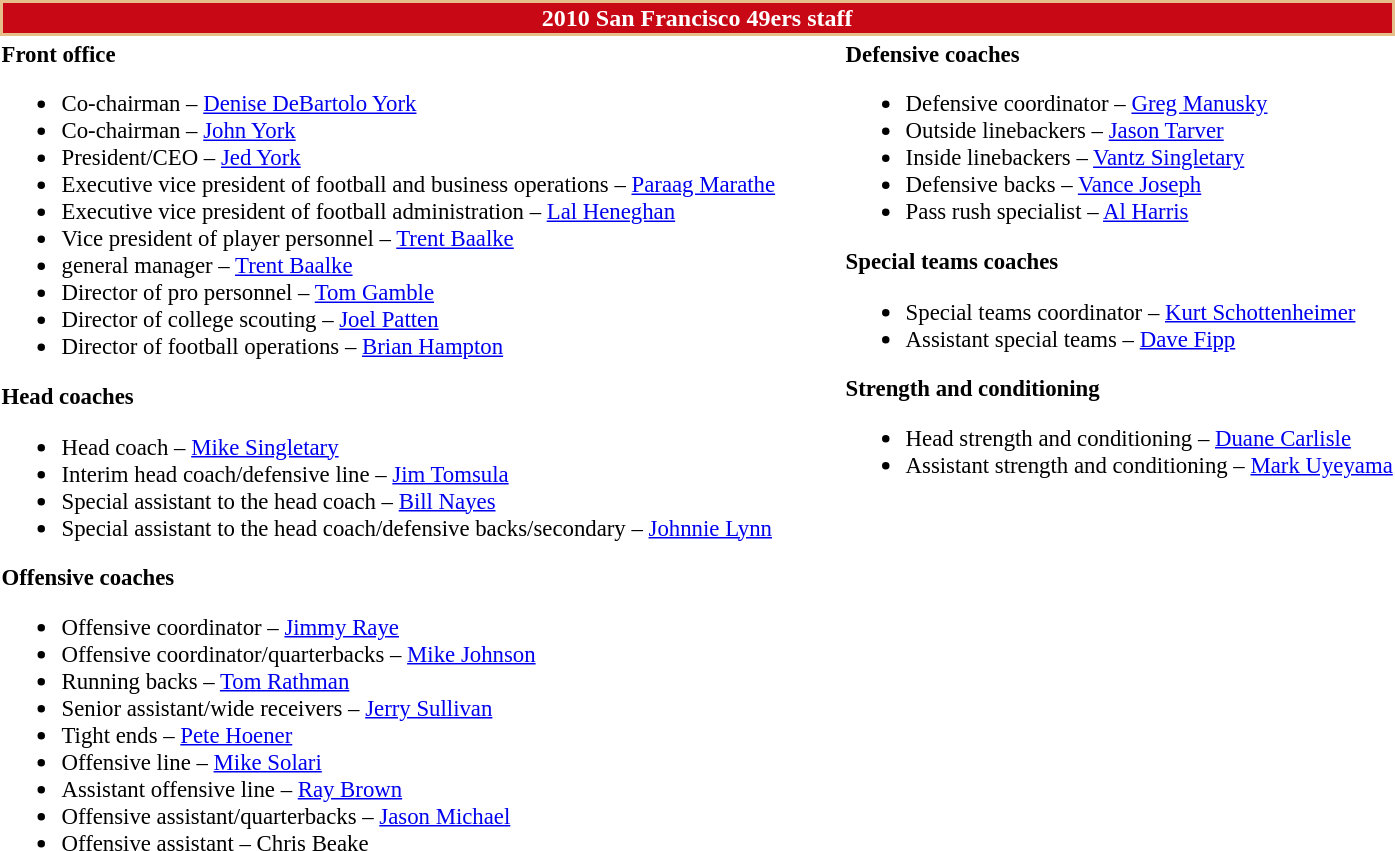<table class="toccolours" style="text-align: left;">
<tr>
<th colspan="7" style="background:#C80815; color:white; text-align: center; border:2px solid #E6BE8A;"><strong>2010 San Francisco 49ers staff</strong></th>
</tr>
<tr>
<td style="font-size:95%; vertical-align:top;"><strong>Front office</strong><br><ul><li>Co-chairman – <a href='#'>Denise DeBartolo York</a></li><li>Co-chairman – <a href='#'>John York</a></li><li>President/CEO – <a href='#'>Jed York</a></li><li>Executive vice president of football and business operations – <a href='#'>Paraag Marathe</a></li><li>Executive vice president of football administration – <a href='#'>Lal Heneghan</a></li><li>Vice president of player personnel – <a href='#'>Trent Baalke</a></li><li>general manager – <a href='#'>Trent Baalke</a></li><li>Director of pro personnel – <a href='#'>Tom Gamble</a></li><li>Director of college scouting – <a href='#'>Joel Patten</a></li><li>Director of football operations – <a href='#'>Brian Hampton</a></li></ul><strong>Head coaches</strong><ul><li>Head coach – <a href='#'>Mike Singletary</a></li><li>Interim head coach/defensive line – <a href='#'>Jim Tomsula</a></li><li>Special assistant to the head coach – <a href='#'>Bill Nayes</a></li><li>Special assistant to the head coach/defensive backs/secondary – <a href='#'>Johnnie Lynn</a></li></ul><strong>Offensive coaches</strong><ul><li>Offensive coordinator – <a href='#'>Jimmy Raye</a></li><li>Offensive coordinator/quarterbacks – <a href='#'>Mike Johnson</a></li><li>Running backs – <a href='#'>Tom Rathman</a></li><li>Senior assistant/wide receivers – <a href='#'>Jerry Sullivan</a></li><li>Tight ends – <a href='#'>Pete Hoener</a></li><li>Offensive line – <a href='#'>Mike Solari</a></li><li>Assistant offensive line – <a href='#'>Ray Brown</a></li><li>Offensive assistant/quarterbacks – <a href='#'>Jason Michael</a></li><li>Offensive assistant – Chris Beake</li></ul></td>
<td width="35"> </td>
<td valign="top"></td>
<td style="font-size:95%; vertical-align:top;"><strong>Defensive coaches</strong><br><ul><li>Defensive coordinator – <a href='#'>Greg Manusky</a></li><li>Outside linebackers – <a href='#'>Jason Tarver</a></li><li>Inside linebackers – <a href='#'>Vantz Singletary</a></li><li>Defensive backs – <a href='#'>Vance Joseph</a></li><li>Pass rush specialist – <a href='#'>Al Harris</a></li></ul><strong>Special teams coaches</strong><ul><li>Special teams coordinator – <a href='#'>Kurt Schottenheimer</a></li><li>Assistant special teams – <a href='#'>Dave Fipp</a></li></ul><strong>Strength and conditioning</strong><ul><li>Head strength and conditioning – <a href='#'>Duane Carlisle</a></li><li>Assistant strength and conditioning – <a href='#'>Mark Uyeyama</a></li></ul></td>
</tr>
</table>
